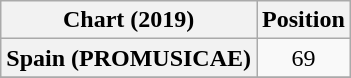<table class="wikitable sortable plainrowheaders" style="text-align:center">
<tr>
<th scope="col">Chart (2019)</th>
<th scope="col">Position</th>
</tr>
<tr>
<th scope="row">Spain (PROMUSICAE)</th>
<td>69</td>
</tr>
<tr>
</tr>
</table>
